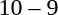<table style="text-align:center">
<tr>
<th width=200></th>
<th width=100></th>
<th width=200></th>
</tr>
<tr>
<td align=right><strong></strong></td>
<td>10 – 9</td>
<td align=left></td>
</tr>
</table>
